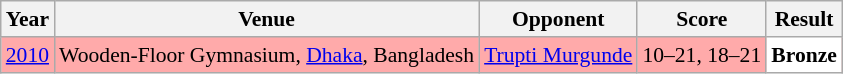<table class="sortable wikitable" style="font-size: 90%;">
<tr>
<th>Year</th>
<th>Venue</th>
<th>Opponent</th>
<th>Score</th>
<th>Result</th>
</tr>
<tr style="background:#FFAAAA">
<td align="center"><a href='#'>2010</a></td>
<td align="left">Wooden-Floor Gymnasium, <a href='#'>Dhaka</a>, Bangladesh</td>
<td align="left"> <a href='#'>Trupti Murgunde</a></td>
<td align="left">10–21, 18–21</td>
<td style="text-align:left; background:white"> <strong>Bronze</strong></td>
</tr>
</table>
